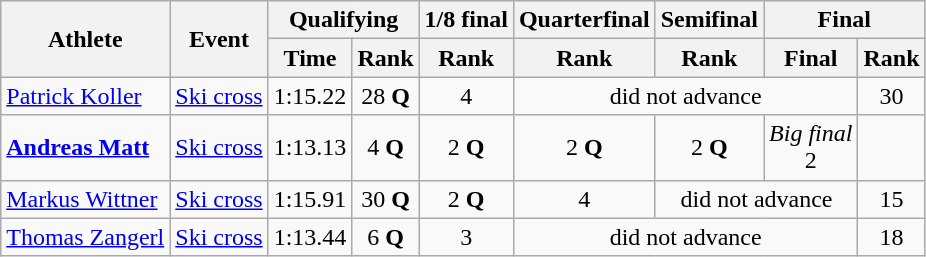<table class="wikitable">
<tr>
<th rowspan="2">Athlete</th>
<th rowspan="2">Event</th>
<th colspan="2">Qualifying</th>
<th>1/8 final</th>
<th>Quarterfinal</th>
<th>Semifinal</th>
<th colspan="2">Final</th>
</tr>
<tr>
<th>Time</th>
<th>Rank</th>
<th>Rank</th>
<th>Rank</th>
<th>Rank</th>
<th>Final</th>
<th>Rank</th>
</tr>
<tr>
<td><a href='#'>Patrick Koller</a></td>
<td><a href='#'>Ski cross</a></td>
<td align="center">1:15.22</td>
<td align="center">28 <strong>Q</strong></td>
<td align="center">4</td>
<td align="center" colspan="3">did not advance</td>
<td align="center">30</td>
</tr>
<tr>
<td><strong><a href='#'>Andreas Matt</a></strong></td>
<td><a href='#'>Ski cross</a></td>
<td align="center">1:13.13</td>
<td align="center">4 <strong>Q</strong></td>
<td align="center">2 <strong>Q</strong></td>
<td align="center">2 <strong>Q</strong></td>
<td align="center">2 <strong>Q</strong></td>
<td align="center"><em>Big final</em><br>2</td>
<td align="center"></td>
</tr>
<tr>
<td><a href='#'>Markus Wittner</a></td>
<td><a href='#'>Ski cross</a></td>
<td align="center">1:15.91</td>
<td align="center">30 <strong>Q</strong></td>
<td align="center">2 <strong>Q</strong></td>
<td align="center">4</td>
<td align="center" colspan="2">did not advance</td>
<td align="center">15</td>
</tr>
<tr>
<td><a href='#'>Thomas Zangerl</a></td>
<td><a href='#'>Ski cross</a></td>
<td align="center">1:13.44</td>
<td align="center">6 <strong>Q</strong></td>
<td align="center">3</td>
<td align="center" colspan="3">did not advance</td>
<td align="center">18</td>
</tr>
</table>
